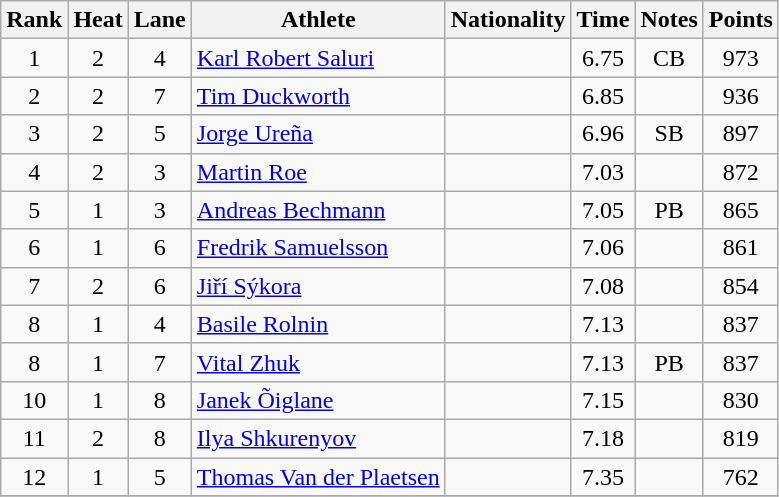<table class="wikitable sortable" style="text-align:center">
<tr>
<th>Rank</th>
<th>Heat</th>
<th>Lane</th>
<th>Athlete</th>
<th>Nationality</th>
<th>Time</th>
<th>Notes</th>
<th>Points</th>
</tr>
<tr>
<td>1</td>
<td>2</td>
<td>4</td>
<td align=left><a href='#'>Karl Robert Saluri</a></td>
<td align=left></td>
<td>6.75</td>
<td>CB</td>
<td>973</td>
</tr>
<tr>
<td>2</td>
<td>2</td>
<td>7</td>
<td align=left><a href='#'>Tim Duckworth</a></td>
<td align=left></td>
<td>6.85</td>
<td></td>
<td>936</td>
</tr>
<tr>
<td>3</td>
<td>2</td>
<td>5</td>
<td align=left><a href='#'>Jorge Ureña</a></td>
<td align=left></td>
<td>6.96</td>
<td>SB</td>
<td>897</td>
</tr>
<tr>
<td>4</td>
<td>2</td>
<td>3</td>
<td align=left><a href='#'>Martin Roe</a></td>
<td align=left></td>
<td>7.03</td>
<td></td>
<td>872</td>
</tr>
<tr>
<td>5</td>
<td>1</td>
<td>3</td>
<td align=left><a href='#'>Andreas Bechmann</a></td>
<td align=left></td>
<td>7.05</td>
<td>PB</td>
<td>865</td>
</tr>
<tr>
<td>6</td>
<td>1</td>
<td>6</td>
<td align=left><a href='#'>Fredrik Samuelsson</a></td>
<td align=left></td>
<td>7.06</td>
<td></td>
<td>861</td>
</tr>
<tr>
<td>7</td>
<td>2</td>
<td>6</td>
<td align=left><a href='#'>Jiří Sýkora</a></td>
<td align=left></td>
<td>7.08</td>
<td></td>
<td>854</td>
</tr>
<tr>
<td>8</td>
<td>1</td>
<td>4</td>
<td align=left><a href='#'>Basile Rolnin</a></td>
<td align=left></td>
<td>7.13</td>
<td></td>
<td>837</td>
</tr>
<tr>
<td>8</td>
<td>1</td>
<td>7</td>
<td align=left><a href='#'>Vital Zhuk</a></td>
<td align=left></td>
<td>7.13</td>
<td>PB</td>
<td>837</td>
</tr>
<tr>
<td>10</td>
<td>1</td>
<td>8</td>
<td align=left><a href='#'>Janek Õiglane</a></td>
<td align=left></td>
<td>7.15</td>
<td></td>
<td>830</td>
</tr>
<tr>
<td>11</td>
<td>2</td>
<td>8</td>
<td align=left><a href='#'>Ilya Shkurenyov</a></td>
<td align=left></td>
<td>7.18</td>
<td></td>
<td>819</td>
</tr>
<tr>
<td>12</td>
<td>1</td>
<td>5</td>
<td align=left><a href='#'>Thomas Van der Plaetsen</a></td>
<td align=left></td>
<td>7.35</td>
<td></td>
<td>762</td>
</tr>
<tr>
</tr>
</table>
